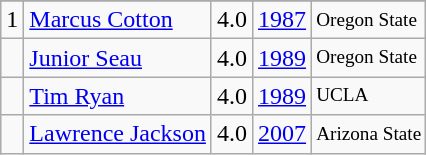<table class="wikitable">
<tr>
</tr>
<tr>
<td>1</td>
<td><a href='#'>Marcus Cotton</a></td>
<td>4.0</td>
<td><a href='#'>1987</a></td>
<td style="font-size:80%;">Oregon State</td>
</tr>
<tr>
<td></td>
<td><a href='#'>Junior Seau</a></td>
<td>4.0</td>
<td><a href='#'>1989</a></td>
<td style="font-size:80%;">Oregon State</td>
</tr>
<tr>
<td></td>
<td><a href='#'>Tim Ryan</a></td>
<td>4.0</td>
<td><a href='#'>1989</a></td>
<td style="font-size:80%;">UCLA</td>
</tr>
<tr>
<td></td>
<td><a href='#'>Lawrence Jackson</a></td>
<td>4.0</td>
<td><a href='#'>2007</a></td>
<td style="font-size:80%;">Arizona State</td>
</tr>
</table>
